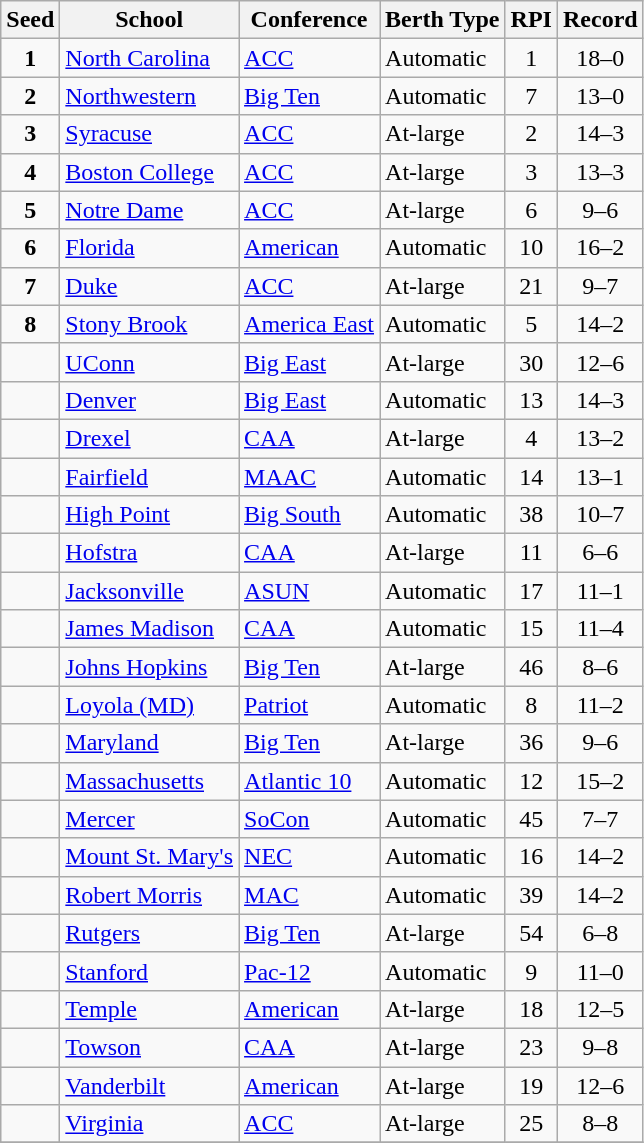<table class="wikitable sortable">
<tr>
<th>Seed</th>
<th>School</th>
<th>Conference</th>
<th>Berth Type</th>
<th>RPI</th>
<th>Record</th>
</tr>
<tr>
<td align=center><strong>1</strong></td>
<td><a href='#'>North Carolina</a></td>
<td><a href='#'>ACC</a></td>
<td>Automatic</td>
<td align=center>1</td>
<td align=center>18–0</td>
</tr>
<tr>
<td align=center><strong>2</strong></td>
<td><a href='#'>Northwestern</a></td>
<td><a href='#'>Big Ten</a></td>
<td>Automatic</td>
<td align=center>7</td>
<td align=center>13–0</td>
</tr>
<tr>
<td align=center><strong>3</strong></td>
<td><a href='#'>Syracuse</a></td>
<td><a href='#'>ACC</a></td>
<td>At-large</td>
<td align=center>2</td>
<td align=center>14–3</td>
</tr>
<tr>
<td align=center><strong>4</strong></td>
<td><a href='#'>Boston College</a></td>
<td><a href='#'>ACC</a></td>
<td>At-large</td>
<td align=center>3</td>
<td align=center>13–3</td>
</tr>
<tr>
<td align=center><strong>5</strong></td>
<td><a href='#'>Notre Dame</a></td>
<td><a href='#'>ACC</a></td>
<td>At-large</td>
<td align=center>6</td>
<td align=center>9–6</td>
</tr>
<tr>
<td align=center><strong>6</strong></td>
<td><a href='#'>Florida</a></td>
<td><a href='#'>American</a></td>
<td>Automatic</td>
<td align=center>10</td>
<td align=center>16–2</td>
</tr>
<tr>
<td align=center><strong>7</strong></td>
<td><a href='#'>Duke</a></td>
<td><a href='#'>ACC</a></td>
<td>At-large</td>
<td align=center>21</td>
<td align=center>9–7</td>
</tr>
<tr>
<td align=center><strong>8</strong></td>
<td><a href='#'>Stony Brook</a></td>
<td><a href='#'>America East</a></td>
<td>Automatic</td>
<td align=center>5</td>
<td align=center>14–2</td>
</tr>
<tr>
<td></td>
<td><a href='#'>UConn</a></td>
<td><a href='#'>Big East</a></td>
<td>At-large</td>
<td align=center>30</td>
<td align=center>12–6</td>
</tr>
<tr>
<td></td>
<td><a href='#'>Denver</a></td>
<td><a href='#'>Big East</a></td>
<td>Automatic</td>
<td align=center>13</td>
<td align=center>14–3</td>
</tr>
<tr>
<td></td>
<td><a href='#'>Drexel</a></td>
<td><a href='#'>CAA</a></td>
<td>At-large</td>
<td align=center>4</td>
<td align=center>13–2</td>
</tr>
<tr>
<td></td>
<td><a href='#'>Fairfield</a></td>
<td><a href='#'>MAAC</a></td>
<td>Automatic</td>
<td align=center>14</td>
<td align=center>13–1</td>
</tr>
<tr>
<td></td>
<td><a href='#'>High Point</a></td>
<td><a href='#'>Big South</a></td>
<td>Automatic</td>
<td align=center>38</td>
<td align=center>10–7</td>
</tr>
<tr>
<td></td>
<td><a href='#'>Hofstra</a></td>
<td><a href='#'>CAA</a></td>
<td>At-large</td>
<td align=center>11</td>
<td align=center>6–6</td>
</tr>
<tr>
<td></td>
<td><a href='#'>Jacksonville</a></td>
<td><a href='#'>ASUN</a></td>
<td>Automatic</td>
<td align=center>17</td>
<td align=center>11–1</td>
</tr>
<tr>
<td></td>
<td><a href='#'>James Madison</a></td>
<td><a href='#'>CAA</a></td>
<td>Automatic</td>
<td align=center>15</td>
<td align=center>11–4</td>
</tr>
<tr>
<td></td>
<td><a href='#'>Johns Hopkins</a></td>
<td><a href='#'>Big Ten</a></td>
<td>At-large</td>
<td align=center>46</td>
<td align=center>8–6</td>
</tr>
<tr>
<td></td>
<td><a href='#'>Loyola (MD)</a></td>
<td><a href='#'>Patriot</a></td>
<td>Automatic</td>
<td align=center>8</td>
<td align=center>11–2</td>
</tr>
<tr>
<td></td>
<td><a href='#'>Maryland</a></td>
<td><a href='#'>Big Ten</a></td>
<td>At-large</td>
<td align=center>36</td>
<td align=center>9–6</td>
</tr>
<tr>
<td></td>
<td><a href='#'>Massachusetts</a></td>
<td><a href='#'>Atlantic 10</a></td>
<td>Automatic</td>
<td align=center>12</td>
<td align=center>15–2</td>
</tr>
<tr>
<td></td>
<td><a href='#'>Mercer</a></td>
<td><a href='#'>SoCon</a></td>
<td>Automatic</td>
<td align=center>45</td>
<td align=center>7–7</td>
</tr>
<tr>
<td></td>
<td><a href='#'>Mount St. Mary's</a></td>
<td><a href='#'>NEC</a></td>
<td>Automatic</td>
<td align=center>16</td>
<td align=center>14–2</td>
</tr>
<tr>
<td></td>
<td><a href='#'>Robert Morris</a></td>
<td><a href='#'>MAC</a></td>
<td>Automatic</td>
<td align=center>39</td>
<td align=center>14–2</td>
</tr>
<tr>
<td></td>
<td><a href='#'>Rutgers</a></td>
<td><a href='#'>Big Ten</a></td>
<td>At-large</td>
<td align=center>54</td>
<td align=center>6–8</td>
</tr>
<tr>
<td></td>
<td><a href='#'>Stanford</a></td>
<td><a href='#'>Pac-12</a></td>
<td>Automatic</td>
<td align=center>9</td>
<td align=center>11–0</td>
</tr>
<tr>
<td></td>
<td><a href='#'>Temple</a></td>
<td><a href='#'>American</a></td>
<td>At-large</td>
<td align=center>18</td>
<td align=center>12–5</td>
</tr>
<tr>
<td></td>
<td><a href='#'>Towson</a></td>
<td><a href='#'>CAA</a></td>
<td>At-large</td>
<td align=center>23</td>
<td align=center>9–8</td>
</tr>
<tr>
<td></td>
<td><a href='#'>Vanderbilt</a></td>
<td><a href='#'>American</a></td>
<td>At-large</td>
<td align=center>19</td>
<td align=center>12–6</td>
</tr>
<tr>
<td></td>
<td><a href='#'>Virginia</a></td>
<td><a href='#'>ACC</a></td>
<td>At-large</td>
<td align=center>25</td>
<td align=center>8–8</td>
</tr>
<tr>
</tr>
</table>
